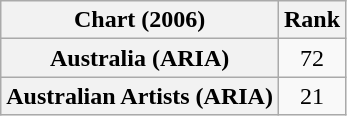<table class="wikitable sortable plainrowheaders" style="text-align:center">
<tr>
<th scope="col">Chart (2006)</th>
<th scope="col">Rank</th>
</tr>
<tr>
<th scope="row">Australia (ARIA)</th>
<td>72</td>
</tr>
<tr>
<th scope="row">Australian Artists (ARIA)</th>
<td>21</td>
</tr>
</table>
